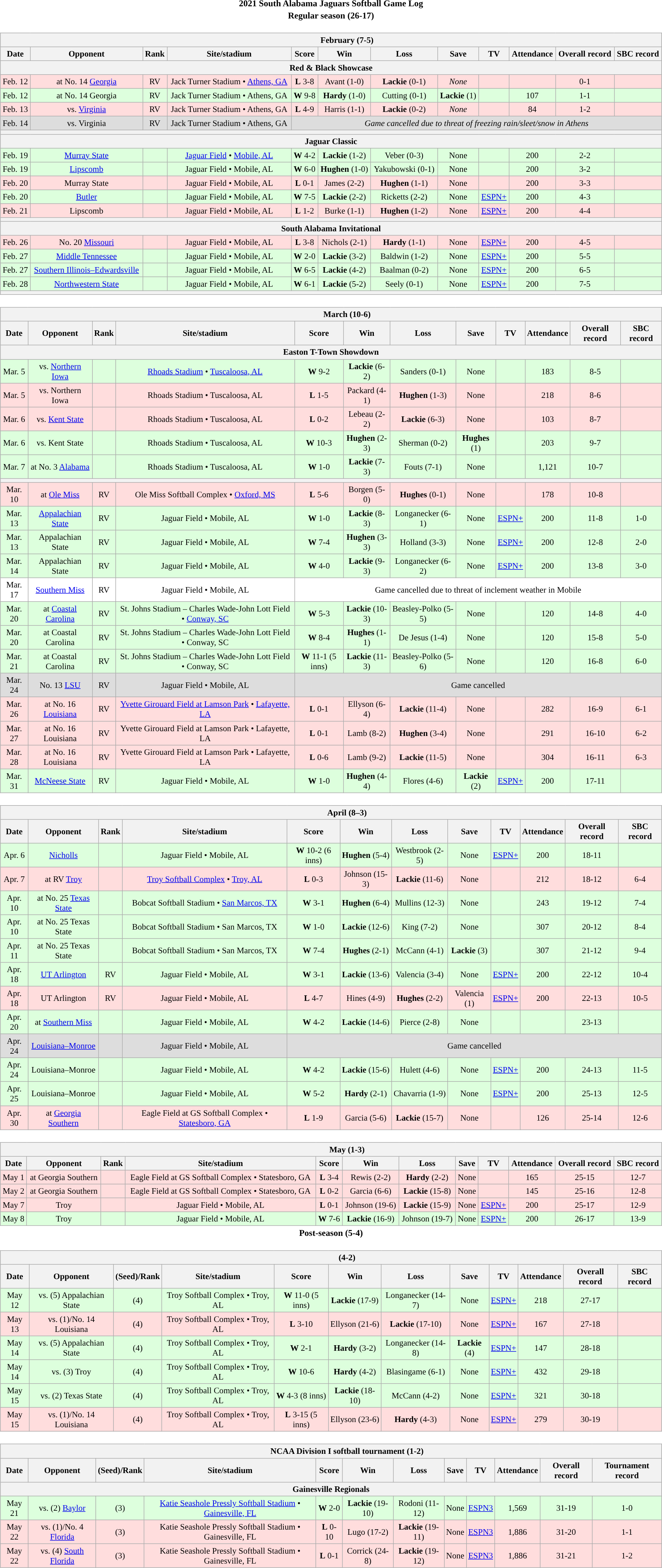<table class="toccolours" width=95% style="clear:both; margin:1.5em auto; text-align:center;">
<tr>
<th colspan=2>2021 South Alabama Jaguars Softball Game Log</th>
</tr>
<tr>
<th colspan=2>Regular season (26-17)</th>
</tr>
<tr valign="top">
<td><br><table class="wikitable collapsible" style="margin:auto; width:100%; text-align:center; font-size:95%">
<tr>
<th colspan=12 style="padding-left:4em;">February (7-5)</th>
</tr>
<tr>
<th>Date</th>
<th>Opponent</th>
<th>Rank</th>
<th>Site/stadium</th>
<th>Score</th>
<th>Win</th>
<th>Loss</th>
<th>Save</th>
<th>TV</th>
<th>Attendance</th>
<th>Overall record</th>
<th>SBC record</th>
</tr>
<tr>
<th colspan=12>Red & Black Showcase</th>
</tr>
<tr align="center" bgcolor=#ffdddd>
<td>Feb. 12</td>
<td>at No. 14 <a href='#'>Georgia</a></td>
<td>RV</td>
<td>Jack Turner Stadium • <a href='#'>Athens, GA</a></td>
<td><strong>L</strong> 3-8</td>
<td>Avant (1-0)</td>
<td><strong>Lackie</strong> (0-1)</td>
<td><em>None</em></td>
<td></td>
<td></td>
<td>0-1</td>
<td></td>
</tr>
<tr align="center" bgcolor=#ddffdd>
<td>Feb. 12</td>
<td>at No. 14 Georgia</td>
<td>RV</td>
<td>Jack Turner Stadium • Athens, GA</td>
<td><strong>W</strong> 9-8</td>
<td><strong>Hardy</strong> (1-0)</td>
<td>Cutting (0-1)</td>
<td><strong>Lackie</strong> (1)</td>
<td></td>
<td>107</td>
<td>1-1</td>
<td></td>
</tr>
<tr align="center" bgcolor=#ffdddd>
<td>Feb. 13</td>
<td>vs. <a href='#'>Virginia</a></td>
<td>RV</td>
<td>Jack Turner Stadium • Athens, GA</td>
<td><strong>L</strong> 4-9</td>
<td>Harris (1-1)</td>
<td><strong>Lackie</strong> (0-2)</td>
<td><em>None</em></td>
<td></td>
<td>84</td>
<td>1-2</td>
<td></td>
</tr>
<tr align="center" bgcolor=#dddddd>
<td>Feb. 14</td>
<td>vs. Virginia</td>
<td>RV</td>
<td>Jack Turner Stadium • Athens, GA</td>
<td colspan=8><em>Game cancelled due to threat of freezing rain/sleet/snow in Athens</td>
</tr>
<tr>
<th colspan=12></th>
</tr>
<tr>
<th colspan=12>Jaguar Classic</th>
</tr>
<tr align="center" bgcolor=#ddffdd>
<td>Feb. 19</td>
<td><a href='#'>Murray State</a></td>
<td></td>
<td><a href='#'>Jaguar Field</a> • <a href='#'>Mobile, AL</a></td>
<td><strong>W</strong> 4-2</td>
<td><strong>Lackie</strong> (1-2)</td>
<td>Veber (0-3)</td>
<td></em>None<em></td>
<td></td>
<td>200</td>
<td>2-2</td>
<td></td>
</tr>
<tr align="center" bgcolor=#ddffdd>
<td>Feb. 19</td>
<td><a href='#'>Lipscomb</a></td>
<td></td>
<td>Jaguar Field • Mobile, AL</td>
<td><strong>W</strong> 6-0</td>
<td><strong>Hughen</strong> (1-0)</td>
<td>Yakubowski (0-1)</td>
<td></em>None<em></td>
<td></td>
<td>200</td>
<td>3-2</td>
<td></td>
</tr>
<tr align="center" bgcolor=#ffdddd>
<td>Feb. 20</td>
<td>Murray State</td>
<td></td>
<td>Jaguar Field • Mobile, AL</td>
<td><strong>L</strong> 0-1</td>
<td>James (2-2)</td>
<td><strong>Hughen</strong> (1-1)</td>
<td></em>None<em></td>
<td></td>
<td>200</td>
<td>3-3</td>
<td></td>
</tr>
<tr align="center" bgcolor=#ddffdd>
<td>Feb. 20</td>
<td><a href='#'>Butler</a></td>
<td></td>
<td>Jaguar Field • Mobile, AL</td>
<td><strong>W</strong> 7-5</td>
<td><strong>Lackie</strong> (2-2)</td>
<td>Ricketts (2-2)</td>
<td></em>None<em></td>
<td><a href='#'>ESPN+</a></td>
<td>200</td>
<td>4-3</td>
<td></td>
</tr>
<tr align="center" bgcolor=#ffdddd>
<td>Feb. 21</td>
<td>Lipscomb</td>
<td></td>
<td>Jaguar Field • Mobile, AL</td>
<td><strong>L</strong> 1-2</td>
<td>Burke (1-1)</td>
<td><strong>Hughen</strong> (1-2)</td>
<td></em>None<em></td>
<td><a href='#'>ESPN+</a></td>
<td>200</td>
<td>4-4</td>
<td></td>
</tr>
<tr>
<th colspan=12></th>
</tr>
<tr>
<th colspan=12>South Alabama Invitational</th>
</tr>
<tr align="center" bgcolor=#ffdddd>
<td>Feb. 26</td>
<td>No. 20 <a href='#'>Missouri</a></td>
<td></td>
<td>Jaguar Field • Mobile, AL</td>
<td><strong>L</strong> 3-8</td>
<td>Nichols (2-1)</td>
<td><strong>Hardy</strong> (1-1)</td>
<td></em>None<em></td>
<td><a href='#'>ESPN+</a></td>
<td>200</td>
<td>4-5</td>
<td></td>
</tr>
<tr align="center" bgcolor=#ddffdd>
<td>Feb. 27</td>
<td><a href='#'>Middle Tennessee</a></td>
<td></td>
<td>Jaguar Field • Mobile, AL</td>
<td><strong>W</strong> 2-0</td>
<td><strong>Lackie</strong> (3-2)</td>
<td>Baldwin (1-2)</td>
<td></em>None<em></td>
<td><a href='#'>ESPN+</a></td>
<td>200</td>
<td>5-5</td>
<td></td>
</tr>
<tr align="center" bgcolor=#ddffdd>
<td>Feb. 27</td>
<td><a href='#'>Southern Illinois–Edwardsville</a></td>
<td></td>
<td>Jaguar Field • Mobile, AL</td>
<td><strong>W</strong> 6-5</td>
<td><strong>Lackie</strong> (4-2)</td>
<td>Baalman (0-2)</td>
<td></em>None<em></td>
<td><a href='#'>ESPN+</a></td>
<td>200</td>
<td>6-5</td>
<td></td>
</tr>
<tr align="center" bgcolor=#ddffdd>
<td>Feb. 28</td>
<td><a href='#'>Northwestern State</a></td>
<td></td>
<td>Jaguar Field • Mobile, AL</td>
<td><strong>W</strong> 6-1</td>
<td><strong>Lackie</strong> (5-2)</td>
<td>Seely (0-1)</td>
<td></em>None<em></td>
<td><a href='#'>ESPN+</a></td>
<td>200</td>
<td>7-5</td>
<td></td>
</tr>
<tr>
<th colspan=12></th>
</tr>
</table>
</td>
</tr>
<tr>
<td><br><table class="wikitable collapsible " style="margin:auto; width:100%; text-align:center; font-size:95%">
<tr>
<th colspan=12 style="padding-left:4em;">March (10-6)</th>
</tr>
<tr>
<th>Date</th>
<th>Opponent</th>
<th>Rank</th>
<th>Site/stadium</th>
<th>Score</th>
<th>Win</th>
<th>Loss</th>
<th>Save</th>
<th>TV</th>
<th>Attendance</th>
<th>Overall record</th>
<th>SBC record</th>
</tr>
<tr>
<th colspan=12>Easton T-Town Showdown</th>
</tr>
<tr align="center" bgcolor=#ddffdd>
<td>Mar. 5</td>
<td>vs. <a href='#'>Northern Iowa</a></td>
<td></td>
<td><a href='#'>Rhoads Stadium</a> • <a href='#'>Tuscaloosa, AL</a></td>
<td><strong>W</strong> 9-2</td>
<td><strong>Lackie</strong> (6-2)</td>
<td>Sanders (0-1)</td>
<td></em>None<em></td>
<td></td>
<td>183</td>
<td>8-5</td>
<td></td>
</tr>
<tr align="center" bgcolor=#ffdddd>
<td>Mar. 5</td>
<td>vs. Northern Iowa</td>
<td></td>
<td>Rhoads Stadium • Tuscaloosa, AL</td>
<td><strong>L</strong> 1-5</td>
<td>Packard (4-1)</td>
<td><strong>Hughen</strong> (1-3)</td>
<td></em>None<em></td>
<td></td>
<td>218</td>
<td>8-6</td>
<td></td>
</tr>
<tr align="center" bgcolor=#ffdddd>
<td>Mar. 6</td>
<td>vs. <a href='#'>Kent State</a></td>
<td></td>
<td>Rhoads Stadium • Tuscaloosa, AL</td>
<td><strong>L</strong> 0-2</td>
<td>Lebeau (2-2)</td>
<td><strong>Lackie</strong> (6-3)</td>
<td></em>None<em></td>
<td></td>
<td>103</td>
<td>8-7</td>
<td></td>
</tr>
<tr align="center" bgcolor=#ddffdd>
<td>Mar. 6</td>
<td>vs. Kent State</td>
<td></td>
<td>Rhoads Stadium • Tuscaloosa, AL</td>
<td><strong>W</strong> 10-3</td>
<td><strong>Hughen</strong> (2-3)</td>
<td>Sherman (0-2)</td>
<td><strong>Hughes</strong> (1)</td>
<td></td>
<td>203</td>
<td>9-7</td>
<td></td>
</tr>
<tr align="center" bgcolor=#ddffdd>
<td>Mar. 7</td>
<td>at No. 3 <a href='#'>Alabama</a></td>
<td></td>
<td>Rhoads Stadium • Tuscaloosa, AL</td>
<td><strong>W</strong> 1-0</td>
<td><strong>Lackie</strong> (7-3)</td>
<td>Fouts (7-1)</td>
<td></em>None<em></td>
<td></td>
<td>1,121</td>
<td>10-7</td>
<td></td>
</tr>
<tr>
<th colspan=12></th>
</tr>
<tr align="center" bgcolor=#ffdddd>
<td>Mar. 10</td>
<td>at <a href='#'>Ole Miss</a></td>
<td>RV</td>
<td>Ole Miss Softball Complex • <a href='#'>Oxford, MS</a></td>
<td><strong>L</strong> 5-6</td>
<td>Borgen (5-0)</td>
<td><strong>Hughes</strong> (0-1)</td>
<td></em>None<em></td>
<td></td>
<td>178</td>
<td>10-8</td>
<td></td>
</tr>
<tr align="center" bgcolor=#ddffdd>
<td>Mar. 13</td>
<td><a href='#'>Appalachian State</a></td>
<td>RV</td>
<td>Jaguar Field • Mobile, AL</td>
<td><strong>W</strong> 1-0</td>
<td><strong>Lackie</strong> (8-3)</td>
<td>Longanecker (6-1)</td>
<td></em>None<em></td>
<td><a href='#'>ESPN+</a></td>
<td>200</td>
<td>11-8</td>
<td>1-0</td>
</tr>
<tr align="center" bgcolor=#ddffdd>
<td>Mar. 13</td>
<td>Appalachian State</td>
<td>RV</td>
<td>Jaguar Field • Mobile, AL</td>
<td><strong>W</strong> 7-4</td>
<td><strong>Hughen</strong> (3-3)</td>
<td>Holland (3-3)</td>
<td></em>None<em></td>
<td><a href='#'>ESPN+</a></td>
<td>200</td>
<td>12-8</td>
<td>2-0</td>
</tr>
<tr align="center" bgcolor=#ddffdd>
<td>Mar. 14</td>
<td>Appalachian State</td>
<td>RV</td>
<td>Jaguar Field • Mobile, AL</td>
<td><strong>W</strong> 4-0</td>
<td><strong>Lackie</strong> (9-3)</td>
<td>Longanecker (6-2)</td>
<td></em>None<em></td>
<td><a href='#'>ESPN+</a></td>
<td>200</td>
<td>13-8</td>
<td>3-0</td>
</tr>
<tr align="center" bgcolor=#ffffff>
<td>Mar. 17</td>
<td><a href='#'>Southern Miss</a></td>
<td>RV</td>
<td>Jaguar Field • Mobile, AL</td>
<td colspan=12></em>Game cancelled due to threat of inclement weather in Mobile<em></td>
</tr>
<tr align="center" bgcolor=#ddffdd>
<td>Mar. 20</td>
<td>at <a href='#'>Coastal Carolina</a></td>
<td>RV</td>
<td>St. Johns Stadium – Charles Wade-John Lott Field • <a href='#'>Conway, SC</a></td>
<td><strong>W</strong> 5-3</td>
<td><strong>Lackie</strong> (10-3)</td>
<td>Beasley-Polko (5-5)</td>
<td></em>None<em></td>
<td></td>
<td>120</td>
<td>14-8</td>
<td>4-0</td>
</tr>
<tr align="center" bgcolor=#ddffdd>
<td>Mar. 20</td>
<td>at Coastal Carolina</td>
<td>RV</td>
<td>St. Johns Stadium – Charles Wade-John Lott Field • Conway, SC</td>
<td><strong>W</strong> 8-4</td>
<td><strong>Hughes</strong> (1-1)</td>
<td>De Jesus (1-4)</td>
<td></em>None<em></td>
<td></td>
<td>120</td>
<td>15-8</td>
<td>5-0</td>
</tr>
<tr align="center" bgcolor=#ddffdd>
<td>Mar. 21</td>
<td>at Coastal Carolina</td>
<td>RV</td>
<td>St. Johns Stadium – Charles Wade-John Lott Field • Conway, SC</td>
<td><strong>W</strong> 11-1 (5 inns)</td>
<td><strong>Lackie</strong> (11-3)</td>
<td>Beasley-Polko (5-6)</td>
<td></em>None<em></td>
<td></td>
<td>120</td>
<td>16-8</td>
<td>6-0</td>
</tr>
<tr align="center" bgcolor=#dddddd>
<td>Mar. 24</td>
<td>No. 13 <a href='#'>LSU</a></td>
<td>RV</td>
<td>Jaguar Field • Mobile, AL</td>
<td colspan=12></em>Game cancelled<em></td>
</tr>
<tr align="center" bgcolor=#ffdddd>
<td>Mar. 26</td>
<td>at No. 16 <a href='#'>Louisiana</a></td>
<td>RV</td>
<td><a href='#'>Yvette Girouard Field at Lamson Park</a> • <a href='#'>Lafayette, LA</a></td>
<td><strong>L</strong> 0-1</td>
<td>Ellyson (6-4)</td>
<td><strong>Lackie</strong> (11-4)</td>
<td></em>None<em></td>
<td></td>
<td>282</td>
<td>16-9</td>
<td>6-1</td>
</tr>
<tr align="center" bgcolor=#ffdddd>
<td>Mar. 27</td>
<td>at No. 16 Louisiana</td>
<td>RV</td>
<td>Yvette Girouard Field at Lamson Park • Lafayette, LA</td>
<td><strong>L</strong> 0-1</td>
<td>Lamb (8-2)</td>
<td><strong>Hughen</strong> (3-4)</td>
<td></em>None<em></td>
<td></td>
<td>291</td>
<td>16-10</td>
<td>6-2</td>
</tr>
<tr align="center" bgcolor=#ffdddd>
<td>Mar. 28</td>
<td>at No. 16 Louisiana</td>
<td>RV</td>
<td>Yvette Girouard Field at Lamson Park • Lafayette, LA</td>
<td><strong>L</strong> 0-6</td>
<td>Lamb (9-2)</td>
<td><strong>Lackie</strong> (11-5)</td>
<td></em>None<em></td>
<td></td>
<td>304</td>
<td>16-11</td>
<td>6-3</td>
</tr>
<tr align="center" bgcolor=#ddffdd>
<td>Mar. 31</td>
<td><a href='#'>McNeese State</a></td>
<td>RV</td>
<td>Jaguar Field • Mobile, AL</td>
<td><strong>W</strong> 1-0</td>
<td><strong>Hughen</strong> (4-4)</td>
<td>Flores (4-6)</td>
<td><strong>Lackie</strong> (2)</td>
<td><a href='#'>ESPN+</a></td>
<td>200</td>
<td>17-11</td>
<td></td>
</tr>
</table>
</td>
</tr>
<tr>
<td><br><table class="wikitable collapsible " style="margin:auto; width:100%; text-align:center; font-size:95%">
<tr>
<th colspan=12 style="padding-left:4em;">April (8–3)</th>
</tr>
<tr>
<th>Date</th>
<th>Opponent</th>
<th>Rank</th>
<th>Site/stadium</th>
<th>Score</th>
<th>Win</th>
<th>Loss</th>
<th>Save</th>
<th>TV</th>
<th>Attendance</th>
<th>Overall record</th>
<th>SBC record</th>
</tr>
<tr align="center" bgcolor=#ddffdd>
<td>Apr. 6</td>
<td><a href='#'>Nicholls</a></td>
<td></td>
<td>Jaguar Field • Mobile, AL</td>
<td><strong>W</strong> 10-2 (6 inns)</td>
<td><strong>Hughen</strong> (5-4)</td>
<td>Westbrook (2-5)</td>
<td></em>None<em></td>
<td><a href='#'>ESPN+</a></td>
<td>200</td>
<td>18-11</td>
<td></td>
</tr>
<tr align="center" bgcolor=#ffdddd>
<td>Apr. 7</td>
<td>at RV <a href='#'>Troy</a></td>
<td></td>
<td><a href='#'>Troy Softball Complex</a> • <a href='#'>Troy, AL</a></td>
<td><strong>L</strong> 0-3</td>
<td>Johnson (15-3)</td>
<td><strong>Lackie</strong> (11-6)</td>
<td></em>None<em></td>
<td></td>
<td>212</td>
<td>18-12</td>
<td>6-4</td>
</tr>
<tr align="center" bgcolor=#ddffdd>
<td>Apr. 10</td>
<td>at No. 25 <a href='#'>Texas State</a></td>
<td></td>
<td>Bobcat Softball Stadium • <a href='#'>San Marcos, TX</a></td>
<td><strong>W</strong> 3-1</td>
<td><strong>Hughen</strong> (6-4)</td>
<td>Mullins (12-3)</td>
<td></em>None<em></td>
<td></td>
<td>243</td>
<td>19-12</td>
<td>7-4</td>
</tr>
<tr align="center" bgcolor=#ddffdd>
<td>Apr. 10</td>
<td>at No. 25 Texas State</td>
<td></td>
<td>Bobcat Softball Stadium • San Marcos, TX</td>
<td><strong>W</strong> 1-0</td>
<td><strong>Lackie</strong> (12-6)</td>
<td>King (7-2)</td>
<td></em>None<em></td>
<td></td>
<td>307</td>
<td>20-12</td>
<td>8-4</td>
</tr>
<tr align="center" bgcolor=#ddffdd>
<td>Apr. 11</td>
<td>at No. 25 Texas State</td>
<td></td>
<td>Bobcat Softball Stadium • San Marcos, TX</td>
<td><strong>W</strong> 7-4</td>
<td><strong>Hughes</strong> (2-1)</td>
<td>McCann (4-1)</td>
<td><strong>Lackie</strong> (3)</td>
<td></td>
<td>307</td>
<td>21-12</td>
<td>9-4</td>
</tr>
<tr align="center" bgcolor=#ddffdd>
<td>Apr. 18</td>
<td><a href='#'>UT Arlington</a></td>
<td>RV</td>
<td>Jaguar Field • Mobile, AL</td>
<td><strong>W</strong> 3-1</td>
<td><strong>Lackie</strong> (13-6)</td>
<td>Valencia (3-4)</td>
<td></em>None<em></td>
<td><a href='#'>ESPN+</a></td>
<td>200</td>
<td>22-12</td>
<td>10-4</td>
</tr>
<tr align="center" bgcolor=#ffdddd>
<td>Apr. 18</td>
<td>UT Arlington</td>
<td>RV</td>
<td>Jaguar Field • Mobile, AL</td>
<td><strong>L</strong> 4-7</td>
<td>Hines (4-9)</td>
<td><strong>Hughes</strong> (2-2)</td>
<td>Valencia (1)</td>
<td><a href='#'>ESPN+</a></td>
<td>200</td>
<td>22-13</td>
<td>10-5</td>
</tr>
<tr align="center" bgcolor=#ddffdd>
<td>Apr. 20</td>
<td>at <a href='#'>Southern Miss</a></td>
<td></td>
<td>Jaguar Field • Mobile, AL</td>
<td><strong>W</strong> 4-2</td>
<td><strong>Lackie</strong> (14-6)</td>
<td>Pierce (2-8)</td>
<td></em>None<em></td>
<td></td>
<td></td>
<td>23-13</td>
<td></td>
</tr>
<tr align="center" bgcolor=#dddddd>
<td>Apr. 24</td>
<td><a href='#'>Louisiana–Monroe</a></td>
<td></td>
<td>Jaguar Field • Mobile, AL</td>
<td colspan=12></em>Game cancelled<em></td>
</tr>
<tr align="center" bgcolor=#ddffdd>
<td>Apr. 24</td>
<td>Louisiana–Monroe</td>
<td></td>
<td>Jaguar Field • Mobile, AL</td>
<td><strong>W</strong> 4-2</td>
<td><strong>Lackie</strong> (15-6)</td>
<td>Hulett (4-6)</td>
<td></em>None<em></td>
<td><a href='#'>ESPN+</a></td>
<td>200</td>
<td>24-13</td>
<td>11-5</td>
</tr>
<tr align="center" bgcolor=#ddffdd>
<td>Apr. 25</td>
<td>Louisiana–Monroe</td>
<td></td>
<td>Jaguar Field • Mobile, AL</td>
<td><strong>W</strong> 5-2</td>
<td><strong>Hardy</strong> (2-1)</td>
<td>Chavarria (1-9)</td>
<td></em>None<em></td>
<td><a href='#'>ESPN+</a></td>
<td>200</td>
<td>25-13</td>
<td>12-5</td>
</tr>
<tr align="center" bgcolor=#ffdddd>
<td>Apr. 30</td>
<td>at <a href='#'>Georgia Southern</a></td>
<td></td>
<td>Eagle Field at GS Softball Complex • <a href='#'>Statesboro, GA</a></td>
<td><strong>L</strong> 1-9</td>
<td>Garcia (5-6)</td>
<td><strong>Lackie</strong> (15-7)</td>
<td></em>None<em></td>
<td></td>
<td>126</td>
<td>25-14</td>
<td>12-6</td>
</tr>
</table>
</td>
</tr>
<tr>
<td><br><table class="wikitable collapsible " style="margin:auto; width:100%; text-align:center; font-size:95%">
<tr>
<th colspan=12 style="padding-left:4em;">May (1-3)</th>
</tr>
<tr>
<th>Date</th>
<th>Opponent</th>
<th>Rank</th>
<th>Site/stadium</th>
<th>Score</th>
<th>Win</th>
<th>Loss</th>
<th>Save</th>
<th>TV</th>
<th>Attendance</th>
<th>Overall record</th>
<th>SBC record</th>
</tr>
<tr align="center" bgcolor=#ffdddd>
<td>May 1</td>
<td>at Georgia Southern</td>
<td></td>
<td>Eagle Field at GS Softball Complex • Statesboro, GA</td>
<td><strong>L</strong> 3-4</td>
<td>Rewis (2-2)</td>
<td><strong>Hardy</strong> (2-2)</td>
<td></em>None<em></td>
<td></td>
<td>165</td>
<td>25-15</td>
<td>12-7</td>
</tr>
<tr align="center" bgcolor=#ffdddd>
<td>May 2</td>
<td>at Georgia Southern</td>
<td></td>
<td>Eagle Field at GS Softball Complex • Statesboro, GA</td>
<td><strong>L</strong> 0-2</td>
<td>Garcia (6-6)</td>
<td><strong>Lackie</strong> (15-8)</td>
<td></em>None<em></td>
<td></td>
<td>145</td>
<td>25-16</td>
<td>12-8</td>
</tr>
<tr align="center" bgcolor=#ffdddd>
<td>May 7</td>
<td>Troy</td>
<td></td>
<td>Jaguar Field • Mobile, AL</td>
<td><strong>L</strong> 0-1</td>
<td>Johnson (19-6)</td>
<td><strong>Lackie</strong> (15-9)</td>
<td></em>None<em></td>
<td><a href='#'>ESPN+</a></td>
<td>200</td>
<td>25-17</td>
<td>12-9</td>
</tr>
<tr align="center" bgcolor=#ddffdd>
<td>May 8</td>
<td>Troy</td>
<td></td>
<td>Jaguar Field • Mobile, AL</td>
<td><strong>W</strong> 7-6</td>
<td><strong>Lackie</strong> (16-9)</td>
<td>Johnson (19-7)</td>
<td></em>None<em></td>
<td><a href='#'>ESPN+</a></td>
<td>200</td>
<td>26-17</td>
<td>13-9</td>
</tr>
</table>
</td>
</tr>
<tr>
<th colspan=2>Post-season (5-4)</th>
</tr>
<tr>
<td><br><table class="wikitable collapsible" style="margin:auto; width:100%; text-align:center; font-size:95%">
<tr>
<th colspan=12 style="padding-left:4em;"> (4-2)</th>
</tr>
<tr>
<th>Date</th>
<th>Opponent</th>
<th>(Seed)/Rank</th>
<th>Site/stadium</th>
<th>Score</th>
<th>Win</th>
<th>Loss</th>
<th>Save</th>
<th>TV</th>
<th>Attendance</th>
<th>Overall record</th>
<th>SBC record</th>
</tr>
<tr align="center" bgcolor=#ddffdd>
<td>May 12</td>
<td>vs. (5) Appalachian State</td>
<td>(4)</td>
<td>Troy Softball Complex • Troy, AL</td>
<td><strong>W</strong> 11-0 (5 inns)</td>
<td><strong>Lackie</strong> (17-9)</td>
<td>Longanecker (14-7)</td>
<td></em>None<em></td>
<td><a href='#'>ESPN+</a></td>
<td>218</td>
<td>27-17</td>
<td></td>
</tr>
<tr align="center" bgcolor=#ffdddd>
<td>May 13</td>
<td>vs. (1)/No. 14 Louisiana</td>
<td>(4)</td>
<td>Troy Softball Complex • Troy, AL</td>
<td><strong>L</strong> 3-10</td>
<td>Ellyson (21-6)</td>
<td><strong>Lackie</strong> (17-10)</td>
<td></em>None<em></td>
<td><a href='#'>ESPN+</a></td>
<td>167</td>
<td>27-18</td>
<td></td>
</tr>
<tr align="center" bgcolor=#ddffdd>
<td>May 14</td>
<td>vs. (5) Appalachian State</td>
<td>(4)</td>
<td>Troy Softball Complex • Troy, AL</td>
<td><strong>W</strong> 2-1</td>
<td><strong>Hardy</strong> (3-2)</td>
<td>Longanecker (14-8)</td>
<td><strong>Lackie</strong> (4)</td>
<td><a href='#'>ESPN+</a></td>
<td>147</td>
<td>28-18</td>
<td></td>
</tr>
<tr align="center" bgcolor=#ddffdd>
<td>May 14</td>
<td>vs. (3) Troy</td>
<td>(4)</td>
<td>Troy Softball Complex • Troy, AL</td>
<td><strong>W</strong> 10-6</td>
<td><strong>Hardy</strong> (4-2)</td>
<td>Blasingame (6-1)</td>
<td></em>None<em></td>
<td><a href='#'>ESPN+</a></td>
<td>432</td>
<td>29-18</td>
<td></td>
</tr>
<tr align="center" bgcolor=#ddffdd>
<td>May 15</td>
<td>vs. (2) Texas State</td>
<td>(4)</td>
<td>Troy Softball Complex • Troy, AL</td>
<td><strong>W</strong> 4-3 (8 inns)</td>
<td><strong>Lackie</strong> (18-10)</td>
<td>McCann (4-2)</td>
<td></em>None<em></td>
<td><a href='#'>ESPN+</a></td>
<td>321</td>
<td>30-18</td>
<td></td>
</tr>
<tr align="center" bgcolor=#ffdddd>
<td>May 15</td>
<td>vs. (1)/No. 14 Louisiana</td>
<td>(4)</td>
<td>Troy Softball Complex • Troy, AL</td>
<td><strong>L</strong> 3-15 (5 inns)</td>
<td>Ellyson (23-6)</td>
<td><strong>Hardy</strong> (4-3)</td>
<td></em>None<em></td>
<td><a href='#'>ESPN+</a></td>
<td>279</td>
<td>30-19</td>
<td></td>
</tr>
</table>
</td>
</tr>
<tr>
<td><br><table class="wikitable collapsible " style="margin:auto; width:100%; text-align:center; font-size:95%">
<tr>
<th colspan=12 style="padding-left:4em;">NCAA Division I softball tournament (1-2)</th>
</tr>
<tr>
<th>Date</th>
<th>Opponent</th>
<th>(Seed)/Rank</th>
<th>Site/stadium</th>
<th>Score</th>
<th>Win</th>
<th>Loss</th>
<th>Save</th>
<th>TV</th>
<th>Attendance</th>
<th>Overall record</th>
<th>Tournament record</th>
</tr>
<tr>
<th colspan=12>Gainesville Regionals</th>
</tr>
<tr align="center" bgcolor=#ddffdd>
<td>May 21</td>
<td>vs. (2) <a href='#'>Baylor</a></td>
<td>(3)</td>
<td><a href='#'>Katie Seashole Pressly Softball Stadium</a> • <a href='#'>Gainesville, FL</a></td>
<td><strong>W</strong> 2-0</td>
<td><strong>Lackie</strong> (19-10)</td>
<td>Rodoni (11-12)</td>
<td></em>None<em></td>
<td><a href='#'>ESPN3</a></td>
<td>1,569</td>
<td>31-19</td>
<td>1-0</td>
</tr>
<tr align="center" bgcolor=#ffdddd>
<td>May 22</td>
<td>vs. (1)/No. 4 <a href='#'>Florida</a></td>
<td>(3)</td>
<td>Katie Seashole Pressly Softball Stadium • Gainesville, FL</td>
<td><strong>L</strong> 0-10</td>
<td>Lugo (17-2)</td>
<td><strong>Lackie</strong> (19-11)</td>
<td></em>None<em></td>
<td><a href='#'>ESPN3</a></td>
<td>1,886</td>
<td>31-20</td>
<td>1-1</td>
</tr>
<tr align="center" bgcolor=#ffdddd>
<td>May 22</td>
<td>vs. (4) <a href='#'>South Florida</a></td>
<td>(3)</td>
<td>Katie Seashole Pressly Softball Stadium • Gainesville, FL</td>
<td><strong>L</strong> 0-1</td>
<td>Corrick (24-8)</td>
<td><strong>Lackie</strong> (19-12)</td>
<td></em>None<em></td>
<td><a href='#'>ESPN3</a></td>
<td>1,886</td>
<td>31-21</td>
<td>1-2</td>
</tr>
</table>
</td>
</tr>
</table>
